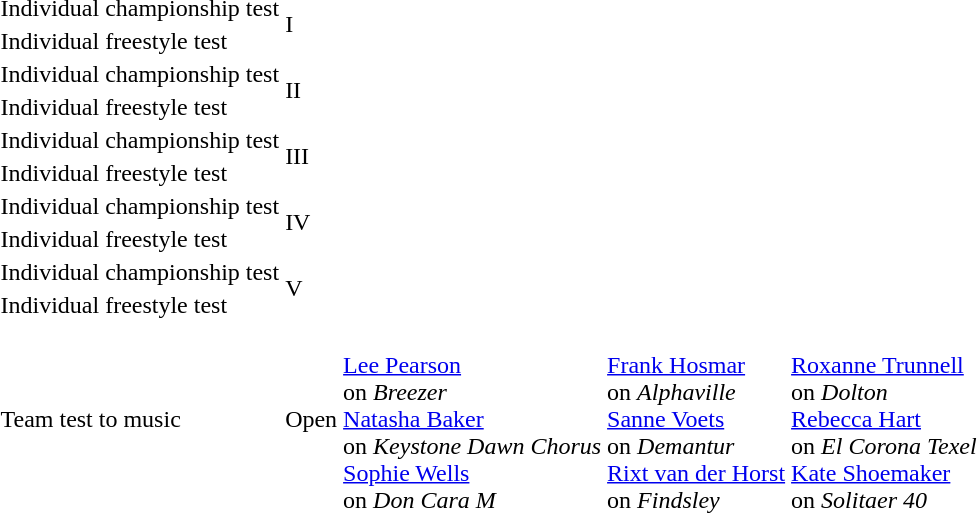<table>
<tr>
<td nowrap>Individual championship test<br></td>
<td rowspan=2>I</td>
<td></td>
<td></td>
<td></td>
</tr>
<tr>
<td>Individual freestyle test<br></td>
<td></td>
<td></td>
<td></td>
</tr>
<tr>
<td>Individual championship test<br></td>
<td rowspan=2>II</td>
<td></td>
<td></td>
<td></td>
</tr>
<tr>
<td>Individual freestyle test<br></td>
<td></td>
<td></td>
<td></td>
</tr>
<tr>
<td>Individual championship test<br></td>
<td rowspan=2>III</td>
<td></td>
<td nowrap></td>
<td></td>
</tr>
<tr>
<td>Individual freestyle test<br></td>
<td></td>
<td nowrap></td>
<td></td>
</tr>
<tr>
<td>Individual championship test<br></td>
<td rowspan=2>IV</td>
<td></td>
<td></td>
<td></td>
</tr>
<tr>
<td>Individual freestyle test<br></td>
<td></td>
<td></td>
<td></td>
</tr>
<tr>
<td>Individual championship test<br></td>
<td rowspan=2>V</td>
<td></td>
<td></td>
<td></td>
</tr>
<tr>
<td>Individual freestyle test<br></td>
<td></td>
<td></td>
<td></td>
</tr>
<tr>
<td>Team test to music<br></td>
<td>Open</td>
<td nowrap><br><a href='#'>Lee Pearson</a><br>on <em>Breezer</em><br><a href='#'>Natasha Baker</a><br>on <em>Keystone Dawn Chorus</em><br><a href='#'>Sophie Wells</a><br>on <em>Don Cara M</em></td>
<td><br><a href='#'>Frank Hosmar</a><br>on <em>Alphaville</em><br><a href='#'>Sanne Voets</a><br>on <em>Demantur</em><br><a href='#'>Rixt van der Horst</a><br>on <em>Findsley</em></td>
<td><br><a href='#'>Roxanne Trunnell</a><br>on <em>Dolton</em><br><a href='#'>Rebecca Hart</a><br>on <em>El Corona Texel</em><br><a href='#'>Kate Shoemaker</a><br>on <em>Solitaer 40</em></td>
</tr>
</table>
